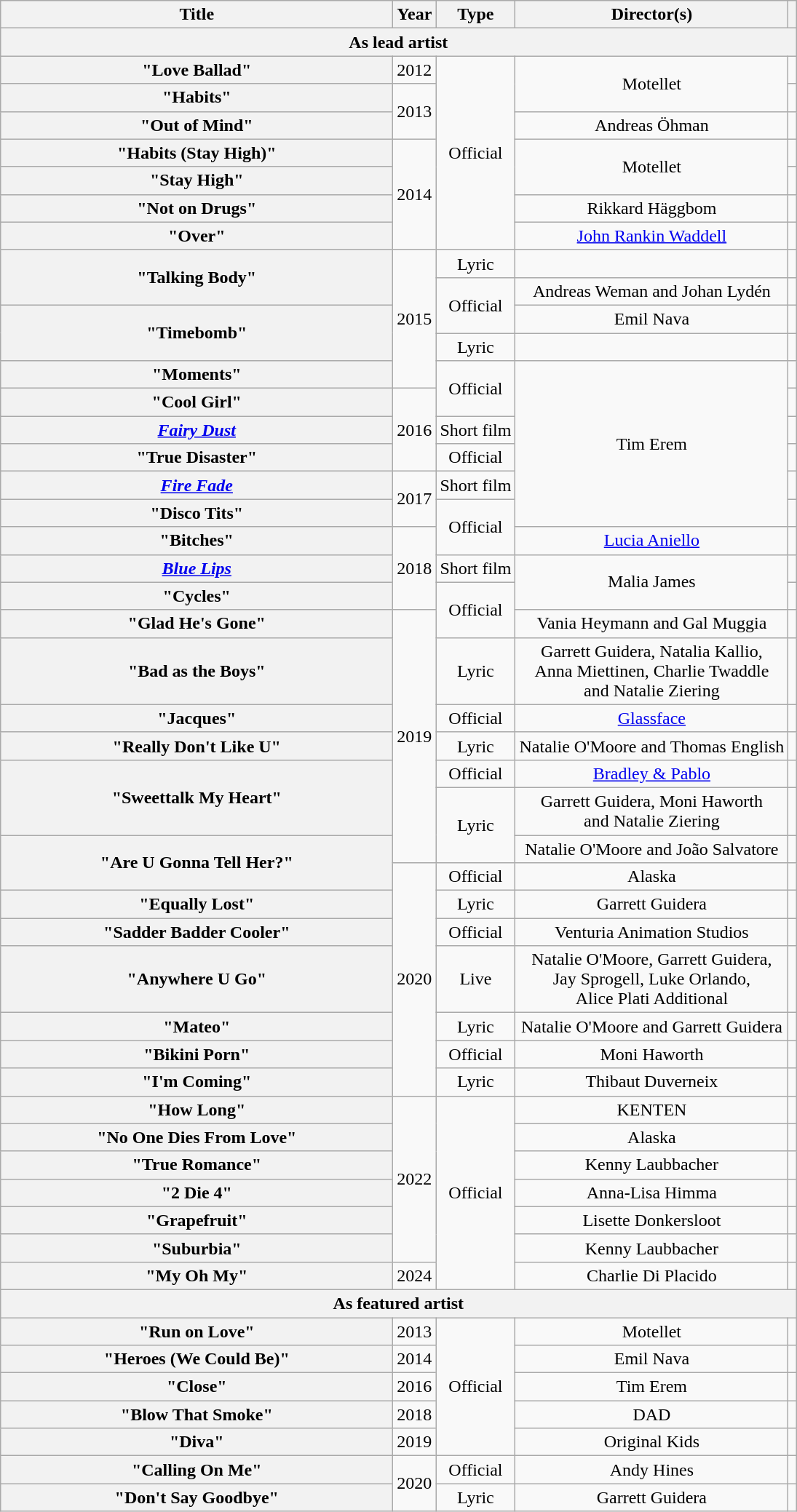<table class="wikitable plainrowheaders" style="text-align:center;">
<tr>
<th scope="col" style="width:22em;">Title</th>
<th scope="col" style="width:1em;">Year</th>
<th scope="col">Type</th>
<th scope="col">Director(s)</th>
<th scope="col"></th>
</tr>
<tr>
<th scope="col" colspan="5">As lead artist</th>
</tr>
<tr>
<th scope="row">"Love Ballad"</th>
<td>2012</td>
<td rowspan="7">Official</td>
<td rowspan="2">Motellet</td>
<td></td>
</tr>
<tr>
<th scope="row">"Habits"</th>
<td rowspan="2">2013</td>
<td></td>
</tr>
<tr>
<th scope="row">"Out of Mind"</th>
<td>Andreas Öhman</td>
<td></td>
</tr>
<tr>
<th scope="row">"Habits (Stay High)"</th>
<td rowspan="4">2014</td>
<td rowspan="2">Motellet</td>
<td></td>
</tr>
<tr>
<th scope="row">"Stay High"</th>
<td></td>
</tr>
<tr>
<th scope="row">"Not on Drugs"</th>
<td>Rikkard Häggbom</td>
<td></td>
</tr>
<tr>
<th scope="row">"Over"</th>
<td><a href='#'>John Rankin Waddell</a></td>
<td></td>
</tr>
<tr>
<th scope="row" rowspan="2">"Talking Body"</th>
<td rowspan="5">2015</td>
<td>Lyric</td>
<td></td>
<td></td>
</tr>
<tr>
<td rowspan="2">Official</td>
<td>Andreas Weman and Johan Lydén</td>
<td></td>
</tr>
<tr>
<th scope="row" rowspan="2">"Timebomb"</th>
<td>Emil Nava</td>
<td></td>
</tr>
<tr>
<td>Lyric</td>
<td></td>
<td></td>
</tr>
<tr>
<th scope="row">"Moments"</th>
<td rowspan="2">Official</td>
<td rowspan="6">Tim Erem</td>
<td></td>
</tr>
<tr>
<th scope="row">"Cool Girl"</th>
<td rowspan="3">2016</td>
<td></td>
</tr>
<tr>
<th scope="row"><em><a href='#'>Fairy Dust</a></em></th>
<td>Short film</td>
<td></td>
</tr>
<tr>
<th scope="row">"True Disaster"</th>
<td>Official</td>
<td></td>
</tr>
<tr>
<th scope="row"><em><a href='#'>Fire Fade</a></em></th>
<td rowspan="2">2017</td>
<td>Short film</td>
<td></td>
</tr>
<tr>
<th scope="row">"Disco Tits"</th>
<td rowspan="2">Official</td>
<td></td>
</tr>
<tr>
<th scope="row">"Bitches"<br></th>
<td rowspan="3">2018</td>
<td><a href='#'>Lucia Aniello</a></td>
<td></td>
</tr>
<tr>
<th scope="row"><em><a href='#'>Blue Lips</a></em></th>
<td>Short film</td>
<td rowspan="2">Malia James</td>
<td></td>
</tr>
<tr>
<th scope="row">"Cycles"</th>
<td rowspan="2">Official</td>
<td></td>
</tr>
<tr>
<th scope="row">"Glad He's Gone"</th>
<td rowspan="7">2019</td>
<td>Vania Heymann and Gal Muggia</td>
<td></td>
</tr>
<tr>
<th scope="row">"Bad as the Boys"<br></th>
<td>Lyric</td>
<td>Garrett Guidera, Natalia Kallio,<br>Anna Miettinen, Charlie Twaddle<br>and Natalie Ziering</td>
<td></td>
</tr>
<tr>
<th scope="row">"Jacques"<br></th>
<td>Official</td>
<td><a href='#'>Glassface</a></td>
<td></td>
</tr>
<tr>
<th scope="row">"Really Don't Like U"<br></th>
<td>Lyric</td>
<td>Natalie O'Moore and Thomas English</td>
<td></td>
</tr>
<tr>
<th scope="row" rowspan="2">"Sweettalk My Heart"</th>
<td>Official</td>
<td><a href='#'>Bradley & Pablo</a></td>
<td></td>
</tr>
<tr>
<td rowspan="2">Lyric</td>
<td>Garrett Guidera, Moni Haworth<br> and Natalie Ziering</td>
<td></td>
</tr>
<tr>
<th scope="row" rowspan="2">"Are U Gonna Tell Her?"<br></th>
<td>Natalie O'Moore and João Salvatore</td>
<td></td>
</tr>
<tr>
<td rowspan="7">2020</td>
<td>Official</td>
<td>Alaska</td>
<td></td>
</tr>
<tr>
<th scope="row">"Equally Lost"</th>
<td>Lyric</td>
<td>Garrett Guidera</td>
<td></td>
</tr>
<tr>
<th scope="row">"Sadder Badder Cooler"</th>
<td>Official</td>
<td>Venturia Animation Studios</td>
<td></td>
</tr>
<tr>
<th scope="row">"Anywhere U Go"</th>
<td>Live</td>
<td>Natalie O'Moore, Garrett Guidera,<br>Jay Sprogell, Luke Orlando,<br>Alice Plati Additional</td>
<td></td>
</tr>
<tr>
<th scope="row">"Mateo"</th>
<td>Lyric</td>
<td>Natalie O'Moore and Garrett Guidera</td>
<td></td>
</tr>
<tr>
<th scope="row">"Bikini Porn"</th>
<td>Official</td>
<td>Moni Haworth</td>
<td></td>
</tr>
<tr>
<th scope="row">"I'm Coming"</th>
<td>Lyric</td>
<td>Thibaut Duverneix</td>
<td></td>
</tr>
<tr>
<th scope="row">"How Long"</th>
<td rowspan="6">2022</td>
<td rowspan="7">Official</td>
<td>KENTEN</td>
<td></td>
</tr>
<tr>
<th scope="row">"No One Dies From Love"</th>
<td>Alaska</td>
<td></td>
</tr>
<tr>
<th scope="row">"True Romance"</th>
<td>Kenny Laubbacher</td>
<td></td>
</tr>
<tr>
<th scope="row">"2 Die 4"</th>
<td>Anna-Lisa Himma</td>
<td></td>
</tr>
<tr>
<th scope="row">"Grapefruit"</th>
<td>Lisette Donkersloot</td>
<td></td>
</tr>
<tr>
<th scope="row">"Suburbia"</th>
<td>Kenny Laubbacher</td>
<td></td>
</tr>
<tr>
<th scope="row">"My Oh My"<br></th>
<td>2024</td>
<td>Charlie Di Placido</td>
<td></td>
</tr>
<tr>
<th scope="col" colspan="6">As featured artist</th>
</tr>
<tr>
<th scope="row">"Run on Love"<br></th>
<td>2013</td>
<td rowspan="5">Official</td>
<td>Motellet</td>
<td></td>
</tr>
<tr>
<th scope="row">"Heroes (We Could Be)"<br></th>
<td>2014</td>
<td>Emil Nava</td>
<td></td>
</tr>
<tr>
<th scope="row">"Close"<br></th>
<td>2016</td>
<td>Tim Erem</td>
<td></td>
</tr>
<tr>
<th scope="row">"Blow That Smoke"<br></th>
<td>2018</td>
<td>DAD</td>
<td></td>
</tr>
<tr>
<th scope="row">"Diva"<br></th>
<td>2019</td>
<td>Original Kids</td>
<td></td>
</tr>
<tr>
<th scope="row">"Calling On Me"<br></th>
<td rowspan="2">2020</td>
<td>Official</td>
<td>Andy Hines</td>
<td></td>
</tr>
<tr>
<th scope="row">"Don't Say Goodbye"<br></th>
<td>Lyric</td>
<td>Garrett Guidera</td>
<td></td>
</tr>
</table>
